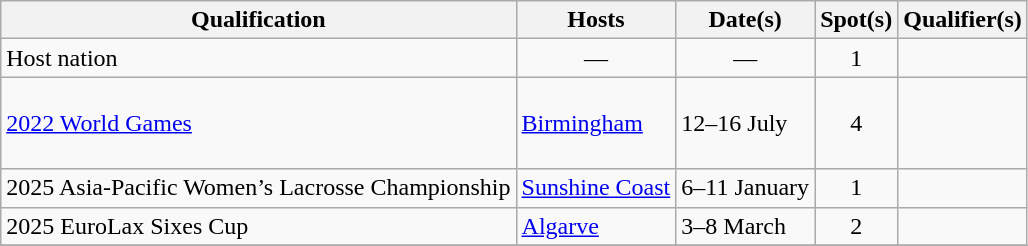<table class="wikitable">
<tr>
<th>Qualification</th>
<th>Hosts</th>
<th>Date(s)</th>
<th>Spot(s)</th>
<th>Qualifier(s)</th>
</tr>
<tr>
<td>Host nation</td>
<td align=center>—</td>
<td align=center>—</td>
<td align=center>1</td>
<td></td>
</tr>
<tr>
<td><a href='#'>2022 World Games</a></td>
<td> <a href='#'>Birmingham</a></td>
<td>12–16 July</td>
<td align=center>4</td>
<td><br><br><br></td>
</tr>
<tr>
<td>2025 Asia-Pacific Women’s Lacrosse Championship</td>
<td> <a href='#'>Sunshine Coast</a></td>
<td>6–11 January</td>
<td align=center>1</td>
<td></td>
</tr>
<tr>
<td>2025 EuroLax Sixes Cup</td>
<td> <a href='#'>Algarve</a></td>
<td>3–8 March</td>
<td align=center>2</td>
<td><br></td>
</tr>
<tr>
</tr>
</table>
